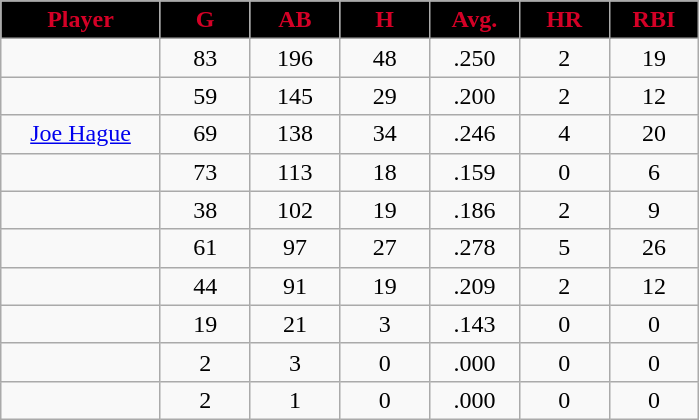<table class="wikitable sortable">
<tr>
<th style="background:black;color:#d40026;" width="16%">Player</th>
<th style="background:black;color:#d40026;" width="9%">G</th>
<th style="background:black;color:#d40026;" width="9%">AB</th>
<th style="background:black;color:#d40026;" width="9%">H</th>
<th style="background:black;color:#d40026;" width="9%">Avg.</th>
<th style="background:black;color:#d40026;" width="9%">HR</th>
<th style="background:black;color:#d40026;" width="9%">RBI</th>
</tr>
<tr align="center">
<td></td>
<td>83</td>
<td>196</td>
<td>48</td>
<td>.250</td>
<td>2</td>
<td>19</td>
</tr>
<tr align="center">
<td></td>
<td>59</td>
<td>145</td>
<td>29</td>
<td>.200</td>
<td>2</td>
<td>12</td>
</tr>
<tr align="center">
<td><a href='#'>Joe Hague</a></td>
<td>69</td>
<td>138</td>
<td>34</td>
<td>.246</td>
<td>4</td>
<td>20</td>
</tr>
<tr align=center>
<td></td>
<td>73</td>
<td>113</td>
<td>18</td>
<td>.159</td>
<td>0</td>
<td>6</td>
</tr>
<tr align="center">
<td></td>
<td>38</td>
<td>102</td>
<td>19</td>
<td>.186</td>
<td>2</td>
<td>9</td>
</tr>
<tr align="center">
<td></td>
<td>61</td>
<td>97</td>
<td>27</td>
<td>.278</td>
<td>5</td>
<td>26</td>
</tr>
<tr align="center">
<td></td>
<td>44</td>
<td>91</td>
<td>19</td>
<td>.209</td>
<td>2</td>
<td>12</td>
</tr>
<tr align="center">
<td></td>
<td>19</td>
<td>21</td>
<td>3</td>
<td>.143</td>
<td>0</td>
<td>0</td>
</tr>
<tr align="center">
<td></td>
<td>2</td>
<td>3</td>
<td>0</td>
<td>.000</td>
<td>0</td>
<td>0</td>
</tr>
<tr align="center">
<td></td>
<td>2</td>
<td>1</td>
<td>0</td>
<td>.000</td>
<td>0</td>
<td>0</td>
</tr>
</table>
